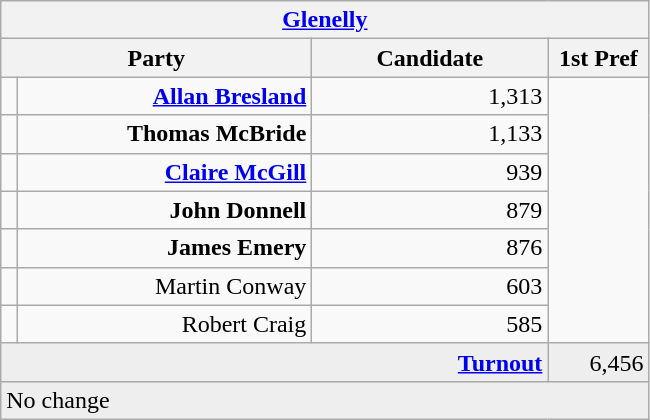<table class="wikitable">
<tr>
<th colspan="4" align="center"><a href='#'>Glenelly</a></th>
</tr>
<tr>
<th colspan="2" align="center" width=200>Party</th>
<th width=150>Candidate</th>
<th width=60>1st Pref</th>
</tr>
<tr>
<td></td>
<td align="right"><strong><a href='#'>Allan Bresland</a></strong></td>
<td align="right">1,313</td>
</tr>
<tr>
<td></td>
<td align="right"><strong>Thomas McBride</strong></td>
<td align="right">1,133</td>
</tr>
<tr>
<td></td>
<td align="right"><strong><a href='#'>Claire McGill</a></strong></td>
<td align="right">939</td>
</tr>
<tr>
<td></td>
<td align="right"><strong>John Donnell</strong></td>
<td align="right">879</td>
</tr>
<tr>
<td></td>
<td align="right"><strong>James Emery</strong></td>
<td align="right">876</td>
</tr>
<tr>
<td></td>
<td align="right">Martin Conway</td>
<td align="right">603</td>
</tr>
<tr>
<td></td>
<td align="right">Robert Craig</td>
<td align="right">585</td>
</tr>
<tr bgcolor="EEEEEE">
<td colspan=3 align="right"><strong><a href='#'>Turnout</a></strong></td>
<td align="right">6,456</td>
</tr>
<tr>
<td colspan=4 bgcolor="EEEEEE">No change</td>
</tr>
</table>
